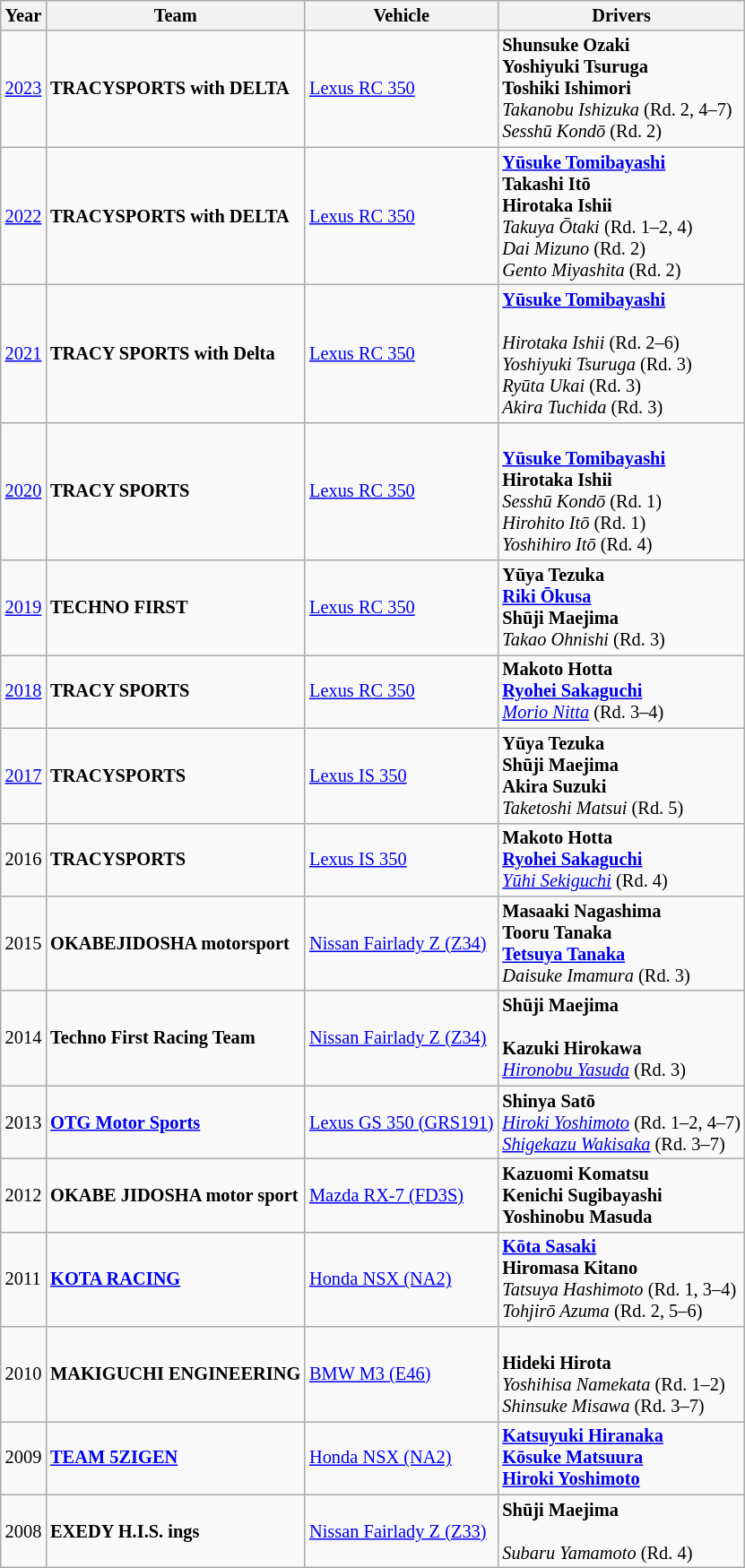<table class="wikitable" style="font-size: 85%;">
<tr>
<th>Year</th>
<th>Team</th>
<th>Vehicle</th>
<th>Drivers</th>
</tr>
<tr>
<td><a href='#'>2023</a></td>
<td><strong> TRACYSPORTS with DELTA</strong></td>
<td><a href='#'>Lexus RC 350</a></td>
<td><strong> Shunsuke Ozaki<br> Yoshiyuki Tsuruga<br></strong> <strong>Toshiki Ishimori</strong><br><strong></strong> <em>Takanobu Ishizuka</em> (Rd. 2, 4–7)<br><strong></strong> <em>Sesshū Kondō</em> (Rd. 2)</td>
</tr>
<tr>
<td><a href='#'>2022</a></td>
<td><strong> TRACYSPORTS with DELTA</strong></td>
<td><a href='#'>Lexus RC 350</a></td>
<td><strong> <a href='#'>Yūsuke Tomibayashi</a><br> Takashi Itō<br></strong> <strong>Hirotaka Ishii</strong><br><strong></strong> <em>Takuya Ōtaki</em> (Rd. 1–2, 4)<br><strong></strong> <em>Dai Mizuno</em> (Rd. 2)<br><strong></strong> <em>Gento Miyashita</em> (Rd. 2)</td>
</tr>
<tr>
<td><a href='#'>2021</a></td>
<td><strong> TRACY SPORTS with Delta</strong></td>
<td><a href='#'>Lexus RC 350</a></td>
<td><strong> <a href='#'>Yūsuke Tomibayashi</a><br> <br></strong> <em>Hirotaka Ishii</em> (Rd. 2–6)<br><strong></strong> <em>Yoshiyuki Tsuruga</em> (Rd. 3)<br><strong></strong> <em>Ryūta Ukai</em> (Rd. 3)<br><strong></strong> <em>Akira Tuchida</em> (Rd. 3)</td>
</tr>
<tr>
<td><a href='#'>2020</a></td>
<td><strong> TRACY SPORTS</strong></td>
<td><a href='#'>Lexus RC 350</a></td>
<td><strong> <br> <a href='#'>Yūsuke Tomibayashi</a><br></strong> <strong>Hirotaka Ishii</strong><br><strong></strong> <em>Sesshū Kondō</em> (Rd. 1)<br><strong></strong> <em>Hirohito Itō</em> (Rd. 1)<br><strong></strong> <em>Yoshihiro Itō</em> (Rd. 4)</td>
</tr>
<tr>
<td><a href='#'>2019</a></td>
<td><strong> TECHNO FIRST</strong></td>
<td><a href='#'>Lexus RC 350</a></td>
<td><strong> Yūya Tezuka<br> <a href='#'>Riki Ōkusa</a><br></strong> <strong>Shūji Maejima</strong><br><strong></strong> <em>Takao Ohnishi</em> (Rd. 3)</td>
</tr>
<tr>
<td><a href='#'>2018</a></td>
<td><strong> TRACY SPORTS</strong></td>
<td><a href='#'>Lexus RC 350</a></td>
<td><strong> Makoto Hotta<br> <a href='#'>Ryohei Sakaguchi</a><br></strong> <em><a href='#'>Morio Nitta</a></em> (Rd. 3–4)</td>
</tr>
<tr>
<td><a href='#'>2017</a></td>
<td><strong> TRACYSPORTS</strong></td>
<td><a href='#'>Lexus IS 350</a></td>
<td><strong> Yūya Tezuka<br> Shūji Maejima<br></strong> <strong>Akira Suzuki</strong><br><strong></strong> <em>Taketoshi Matsui</em> (Rd. 5)</td>
</tr>
<tr>
<td>2016</td>
<td><strong> TRACYSPORTS</strong></td>
<td><a href='#'>Lexus IS 350</a></td>
<td><strong> Makoto Hotta<br> <a href='#'>Ryohei Sakaguchi</a><br></strong> <em><a href='#'>Yūhi Sekiguchi</a></em> (Rd. 4)</td>
</tr>
<tr>
<td>2015</td>
<td><strong> OKABEJIDOSHA motorsport</strong></td>
<td><a href='#'>Nissan Fairlady Z (Z34)</a></td>
<td><strong> Masaaki Nagashima<br> Tooru Tanaka<br> <a href='#'>Tetsuya Tanaka</a><br></strong> <em>Daisuke Imamura</em> (Rd. 3)</td>
</tr>
<tr>
<td>2014</td>
<td><strong> Techno First Racing Team</strong></td>
<td><a href='#'>Nissan Fairlady Z (Z34)</a></td>
<td><strong> Shūji Maejima</strong><br><strong> </strong><br><strong> Kazuki Hirokawa<br></strong> <em><a href='#'>Hironobu Yasuda</a></em> (Rd. 3)</td>
</tr>
<tr>
<td>2013</td>
<td><strong> <a href='#'>OTG Motor Sports</a></strong></td>
<td><a href='#'>Lexus GS 350 (GRS191)</a></td>
<td><strong> Shinya Satō<br></strong> <em><a href='#'>Hiroki Yoshimoto</a></em> (Rd. 1–2, 4–7)<strong><br></strong> <em><a href='#'>Shigekazu Wakisaka</a></em> (Rd. 3–7)</td>
</tr>
<tr>
<td>2012</td>
<td><strong> OKABE JIDOSHA motor sport</strong></td>
<td><a href='#'>Mazda RX-7 (FD3S)</a></td>
<td><strong></strong> <strong>Kazuomi Komatsu</strong><br> <strong>Kenichi Sugibayashi</strong><br><strong></strong> <strong>Yoshinobu Masuda</strong></td>
</tr>
<tr>
<td>2011</td>
<td><strong> <a href='#'>KOTA RACING</a></strong></td>
<td><a href='#'>Honda NSX (NA2)</a></td>
<td><strong></strong> <strong><a href='#'>Kōta Sasaki</a></strong><br> <strong>Hiromasa Kitano</strong><br><strong></strong> <em>Tatsuya Hashimoto</em> (Rd. 1, 3–4)<br><strong></strong> <em>Tohjirō Azuma</em> (Rd. 2, 5–6)</td>
</tr>
<tr>
<td>2010</td>
<td><strong> MAKIGUCHI ENGINEERING</strong></td>
<td><a href='#'>BMW M3 (E46)</a></td>
<td><strong> </strong><br><strong> Hideki Hirota</strong><br><strong></strong> <em>Yoshihisa Namekata</em> (Rd. 1–2)<strong><br></strong> <em>Shinsuke Misawa</em> (Rd. 3–7)</td>
</tr>
<tr>
<td>2009</td>
<td><strong> <a href='#'>TEAM 5ZIGEN</a></strong></td>
<td><a href='#'>Honda NSX (NA2)</a></td>
<td><strong> <a href='#'>Katsuyuki Hiranaka</a></strong><br><strong> <a href='#'>Kōsuke Matsuura</a></strong> <br><strong> <a href='#'>Hiroki Yoshimoto</a></strong></td>
</tr>
<tr>
<td>2008</td>
<td><strong> EXEDY H.I.S. ings</strong></td>
<td><a href='#'>Nissan Fairlady Z (Z33)</a></td>
<td><strong> Shūji Maejima</strong><br><strong> </strong><br><strong></strong> <em>Subaru Yamamoto</em> (Rd. 4)</td>
</tr>
</table>
